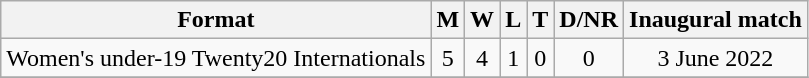<table class="wikitable" style="text-align: center">
<tr>
<th>Format</th>
<th>M</th>
<th>W</th>
<th>L</th>
<th>T</th>
<th>D/NR</th>
<th>Inaugural match</th>
</tr>
<tr>
<td align="left">Women's under-19 Twenty20 Internationals</td>
<td>5</td>
<td>4</td>
<td>1</td>
<td>0</td>
<td>0</td>
<td>3 June 2022</td>
</tr>
<tr>
</tr>
</table>
